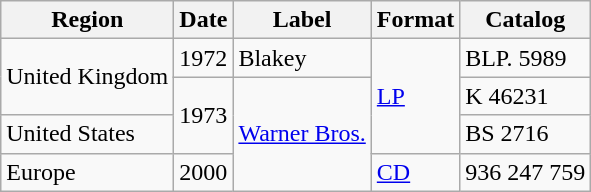<table class="wikitable">
<tr>
<th>Region</th>
<th>Date</th>
<th>Label</th>
<th>Format</th>
<th>Catalog</th>
</tr>
<tr>
<td rowspan="2">United Kingdom</td>
<td>1972</td>
<td>Blakey</td>
<td rowspan="3"><a href='#'>LP</a></td>
<td>BLP. 5989</td>
</tr>
<tr>
<td rowspan="2">1973</td>
<td rowspan="3"><a href='#'>Warner Bros.</a></td>
<td>K 46231</td>
</tr>
<tr>
<td>United States</td>
<td>BS 2716</td>
</tr>
<tr>
<td>Europe</td>
<td>2000</td>
<td><a href='#'>CD</a></td>
<td>936 247 759</td>
</tr>
</table>
